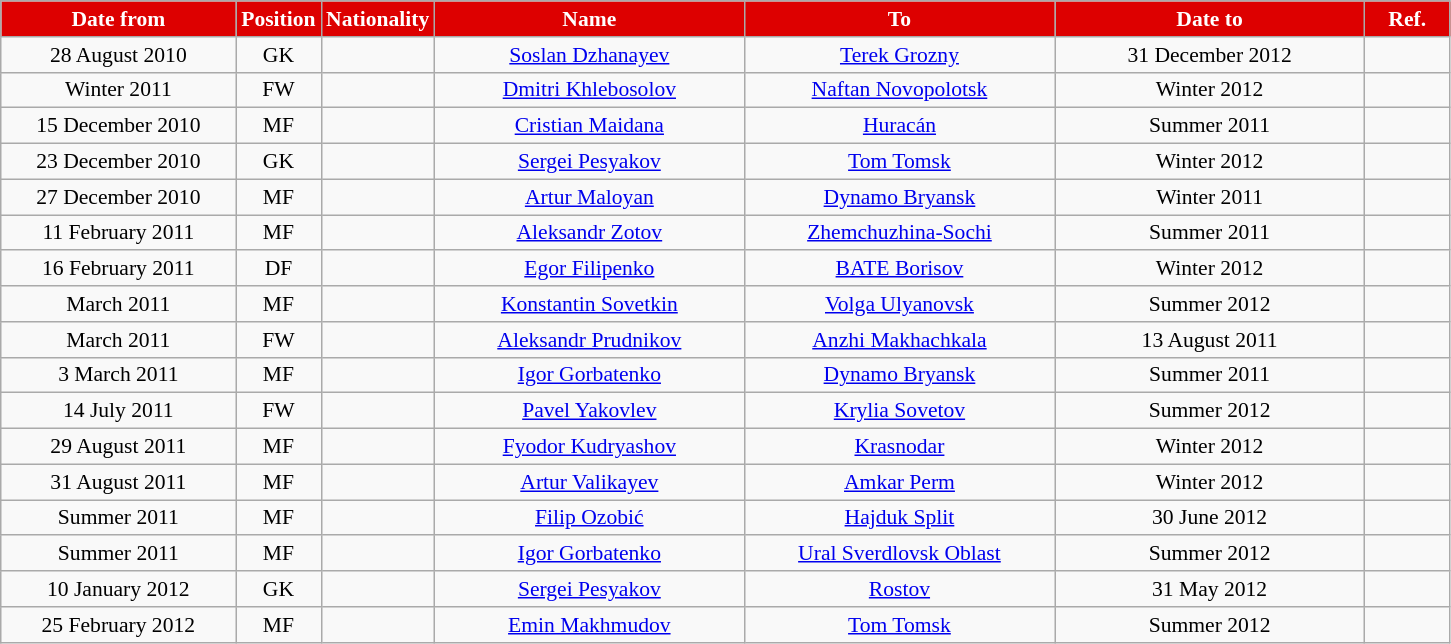<table class="wikitable" style="text-align:center; font-size:90%; ">
<tr>
<th style="background:#DD0000; color:white; width:150px;">Date from</th>
<th style="background:#DD0000; color:white; width:50px;">Position</th>
<th style="background:#DD0000; color:white; width:50px;">Nationality</th>
<th style="background:#DD0000; color:white; width:200px;">Name</th>
<th style="background:#DD0000; color:white; width:200px;">To</th>
<th style="background:#DD0000; color:white; width:200px;">Date to</th>
<th style="background:#DD0000; color:white; width:50px;">Ref.</th>
</tr>
<tr>
<td>28 August 2010</td>
<td>GK</td>
<td></td>
<td><a href='#'>Soslan Dzhanayev</a></td>
<td><a href='#'>Terek Grozny</a></td>
<td>31 December 2012</td>
<td></td>
</tr>
<tr>
<td>Winter 2011</td>
<td>FW</td>
<td></td>
<td><a href='#'>Dmitri Khlebosolov</a></td>
<td><a href='#'>Naftan Novopolotsk</a></td>
<td>Winter 2012</td>
<td></td>
</tr>
<tr>
<td>15 December 2010</td>
<td>MF</td>
<td></td>
<td><a href='#'>Cristian Maidana</a></td>
<td><a href='#'>Huracán</a></td>
<td>Summer 2011</td>
<td></td>
</tr>
<tr>
<td>23 December 2010</td>
<td>GK</td>
<td></td>
<td><a href='#'>Sergei Pesyakov</a></td>
<td><a href='#'>Tom Tomsk</a></td>
<td>Winter 2012</td>
<td></td>
</tr>
<tr>
<td>27 December 2010</td>
<td>MF</td>
<td></td>
<td><a href='#'>Artur Maloyan</a></td>
<td><a href='#'>Dynamo Bryansk</a></td>
<td>Winter 2011</td>
<td></td>
</tr>
<tr>
<td>11 February 2011</td>
<td>MF</td>
<td></td>
<td><a href='#'>Aleksandr Zotov</a></td>
<td><a href='#'>Zhemchuzhina-Sochi</a></td>
<td>Summer 2011</td>
<td></td>
</tr>
<tr>
<td>16 February 2011</td>
<td>DF</td>
<td></td>
<td><a href='#'>Egor Filipenko</a></td>
<td><a href='#'>BATE Borisov</a></td>
<td>Winter 2012</td>
<td></td>
</tr>
<tr>
<td>March 2011</td>
<td>MF</td>
<td></td>
<td><a href='#'>Konstantin Sovetkin</a></td>
<td><a href='#'>Volga Ulyanovsk</a></td>
<td>Summer 2012</td>
<td></td>
</tr>
<tr>
<td>March 2011</td>
<td>FW</td>
<td></td>
<td><a href='#'>Aleksandr Prudnikov</a></td>
<td><a href='#'>Anzhi Makhachkala</a></td>
<td>13 August 2011</td>
<td></td>
</tr>
<tr>
<td>3 March 2011</td>
<td>MF</td>
<td></td>
<td><a href='#'>Igor Gorbatenko</a></td>
<td><a href='#'>Dynamo Bryansk</a></td>
<td>Summer 2011</td>
<td></td>
</tr>
<tr>
<td>14 July 2011</td>
<td>FW</td>
<td></td>
<td><a href='#'>Pavel Yakovlev</a></td>
<td><a href='#'>Krylia Sovetov</a></td>
<td>Summer 2012</td>
<td></td>
</tr>
<tr>
<td>29 August 2011</td>
<td>MF</td>
<td></td>
<td><a href='#'>Fyodor Kudryashov</a></td>
<td><a href='#'>Krasnodar</a></td>
<td>Winter 2012</td>
<td></td>
</tr>
<tr>
<td>31 August 2011</td>
<td>MF</td>
<td></td>
<td><a href='#'>Artur Valikayev</a></td>
<td><a href='#'>Amkar Perm</a></td>
<td>Winter 2012</td>
<td></td>
</tr>
<tr>
<td>Summer 2011</td>
<td>MF</td>
<td></td>
<td><a href='#'>Filip Ozobić</a></td>
<td><a href='#'>Hajduk Split</a></td>
<td>30 June 2012</td>
<td></td>
</tr>
<tr>
<td>Summer 2011</td>
<td>MF</td>
<td></td>
<td><a href='#'>Igor Gorbatenko</a></td>
<td><a href='#'>Ural Sverdlovsk Oblast</a></td>
<td>Summer 2012</td>
<td></td>
</tr>
<tr>
<td>10 January 2012</td>
<td>GK</td>
<td></td>
<td><a href='#'>Sergei Pesyakov</a></td>
<td><a href='#'>Rostov</a></td>
<td>31 May 2012</td>
<td></td>
</tr>
<tr>
<td>25 February 2012</td>
<td>MF</td>
<td></td>
<td><a href='#'>Emin Makhmudov</a></td>
<td><a href='#'>Tom Tomsk</a></td>
<td>Summer 2012</td>
<td></td>
</tr>
</table>
